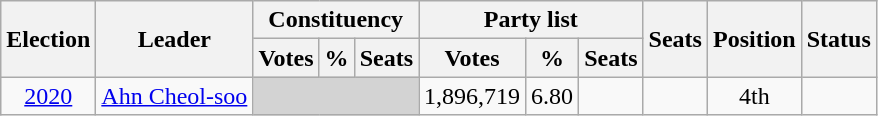<table class="wikitable" style="text-align:center">
<tr>
<th rowspan="2">Election</th>
<th rowspan="2">Leader</th>
<th colspan="3">Constituency</th>
<th colspan="3">Party list</th>
<th rowspan="2">Seats</th>
<th rowspan="2">Position</th>
<th rowspan="2">Status</th>
</tr>
<tr>
<th>Votes</th>
<th>%</th>
<th>Seats</th>
<th>Votes</th>
<th>%</th>
<th>Seats</th>
</tr>
<tr>
<td><a href='#'>2020</a></td>
<td><a href='#'>Ahn Cheol-soo</a></td>
<td colspan="3" bgcolor="lightgrey"></td>
<td>1,896,719</td>
<td>6.80</td>
<td></td>
<td></td>
<td>4th</td>
<td></td>
</tr>
</table>
